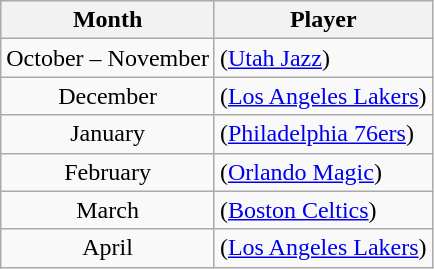<table class="wikitable sortable">
<tr>
<th>Month</th>
<th>Player</th>
</tr>
<tr>
<td align=center>October – November</td>
<td> (<a href='#'>Utah Jazz</a>)</td>
</tr>
<tr>
<td align=center>December</td>
<td> (<a href='#'>Los Angeles Lakers</a>)</td>
</tr>
<tr>
<td align=center>January</td>
<td> (<a href='#'>Philadelphia 76ers</a>)</td>
</tr>
<tr>
<td align=center>February</td>
<td> (<a href='#'>Orlando Magic</a>)</td>
</tr>
<tr>
<td align=center>March</td>
<td> (<a href='#'>Boston Celtics</a>)</td>
</tr>
<tr>
<td align=center>April</td>
<td> (<a href='#'>Los Angeles Lakers</a>)</td>
</tr>
</table>
